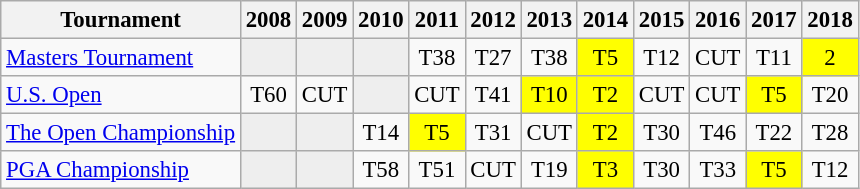<table class="wikitable" style="font-size:95%;text-align:center;">
<tr>
<th>Tournament</th>
<th>2008</th>
<th>2009</th>
<th>2010</th>
<th>2011</th>
<th>2012</th>
<th>2013</th>
<th>2014</th>
<th>2015</th>
<th>2016</th>
<th>2017</th>
<th>2018</th>
</tr>
<tr>
<td align=left><a href='#'>Masters Tournament</a></td>
<td style="background:#eeeeee;"></td>
<td style="background:#eeeeee;"></td>
<td style="background:#eeeeee;"></td>
<td>T38</td>
<td>T27</td>
<td>T38</td>
<td style="background:yellow;">T5</td>
<td>T12</td>
<td>CUT</td>
<td>T11</td>
<td style="background:yellow;">2</td>
</tr>
<tr>
<td align=left><a href='#'>U.S. Open</a></td>
<td>T60</td>
<td>CUT</td>
<td style="background:#eeeeee;"></td>
<td>CUT</td>
<td>T41</td>
<td style="background:yellow;">T10</td>
<td style="background:yellow;">T2</td>
<td>CUT</td>
<td>CUT</td>
<td style="background:yellow;">T5</td>
<td>T20</td>
</tr>
<tr>
<td align=left><a href='#'>The Open Championship</a></td>
<td style="background:#eeeeee;"></td>
<td style="background:#eeeeee;"></td>
<td>T14</td>
<td style="background:yellow;">T5</td>
<td>T31</td>
<td>CUT</td>
<td style="background:yellow;">T2</td>
<td>T30</td>
<td>T46</td>
<td>T22</td>
<td>T28</td>
</tr>
<tr>
<td align=left><a href='#'>PGA Championship</a></td>
<td style="background:#eeeeee;"></td>
<td style="background:#eeeeee;"></td>
<td>T58</td>
<td>T51</td>
<td>CUT</td>
<td>T19</td>
<td style="background:yellow;">T3</td>
<td>T30</td>
<td>T33</td>
<td style="background:yellow;">T5</td>
<td>T12</td>
</tr>
</table>
